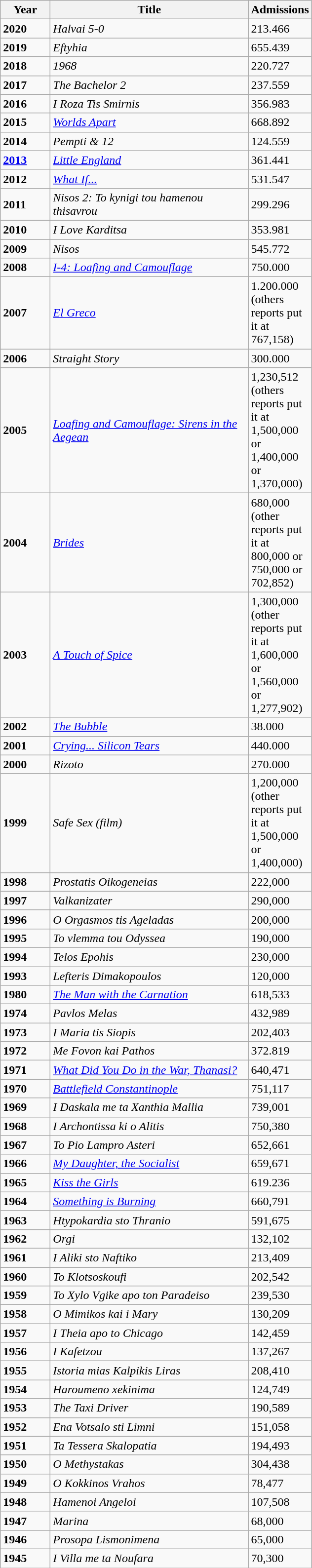<table class="wikitable" style="margin-right: 0;">
<tr text-align:center;">
<th style="width:60px;">Year</th>
<th style="width:260px;">Title</th>
<th style="width:55px;">Admissions</th>
</tr>
<tr>
<td><strong>2020</strong></td>
<td><em>Halvai 5-0</em></td>
<td>213.466</td>
</tr>
<tr>
<td><strong>2019</strong></td>
<td><em>Eftyhia</em></td>
<td>655.439</td>
</tr>
<tr>
<td><strong>2018</strong></td>
<td><em>1968</em></td>
<td>220.727</td>
</tr>
<tr>
<td><strong>2017</strong></td>
<td><em>The Bachelor 2</em></td>
<td>237.559</td>
</tr>
<tr>
<td><strong>2016</strong></td>
<td><em>I Roza Tis Smirnis</em></td>
<td>356.983</td>
</tr>
<tr>
<td><strong>2015</strong></td>
<td><em><a href='#'>Worlds Apart</a></em></td>
<td>668.892</td>
</tr>
<tr>
<td><strong>2014</strong></td>
<td><em>Pempti & 12</em></td>
<td>124.559</td>
</tr>
<tr>
<td><strong><a href='#'>2013</a></strong></td>
<td><em><a href='#'>Little England</a></em></td>
<td>361.441</td>
</tr>
<tr>
<td><strong>2012</strong></td>
<td><em><a href='#'>What If...</a></em></td>
<td>531.547</td>
</tr>
<tr>
<td><strong>2011</strong></td>
<td><em>Nisos 2: To kynigi tou hamenou thisavrou</em></td>
<td>299.296</td>
</tr>
<tr>
<td><strong>2010</strong></td>
<td><em>I Love Karditsa</em></td>
<td>353.981</td>
</tr>
<tr>
<td><strong>2009</strong></td>
<td><em>Nisos</em></td>
<td>545.772</td>
</tr>
<tr>
<td><strong>2008</strong></td>
<td><em><a href='#'>I-4: Loafing and Camouflage</a></em></td>
<td>750.000</td>
</tr>
<tr>
<td><strong>2007</strong></td>
<td><em><a href='#'>El Greco</a></em></td>
<td>1.200.000 (others reports put it at 767,158)</td>
</tr>
<tr>
<td><strong>2006</strong></td>
<td><em>Straight Story</em></td>
<td>300.000</td>
</tr>
<tr>
<td><strong>2005</strong></td>
<td><em><a href='#'>Loafing and Camouflage: Sirens in the Aegean</a></em></td>
<td>1,230,512 (others reports put it at 1,500,000 or 1,400,000 or 1,370,000)</td>
</tr>
<tr>
<td><strong>2004</strong></td>
<td><em><a href='#'>Brides</a></em></td>
<td>680,000 (other reports put it at 800,000 or 750,000 or 702,852)</td>
</tr>
<tr>
<td><strong>2003</strong></td>
<td><em><a href='#'>A Touch of Spice</a></em></td>
<td>1,300,000 (other reports put it at 1,600,000 or 1,560,000 or 1,277,902)</td>
</tr>
<tr>
<td><strong>2002</strong></td>
<td><em><a href='#'>The Bubble</a></em></td>
<td>38.000</td>
</tr>
<tr>
<td><strong>2001</strong></td>
<td><em><a href='#'>Crying... Silicon Tears</a></em></td>
<td>440.000</td>
</tr>
<tr>
<td><strong>2000</strong></td>
<td><em>Rizoto</em></td>
<td>270.000</td>
</tr>
<tr>
<td><strong>1999</strong></td>
<td><em>Safe Sex (film)</em></td>
<td>1,200,000 (other reports put it at 1,500,000 or 1,400,000)</td>
</tr>
<tr>
<td><strong>1998</strong></td>
<td><em>Prostatis Oikogeneias</em></td>
<td>222,000</td>
</tr>
<tr>
<td><strong>1997</strong></td>
<td><em>Valkanizater</em></td>
<td>290,000</td>
</tr>
<tr>
<td><strong>1996</strong></td>
<td><em>O Orgasmos tis Ageladas</em></td>
<td>200,000</td>
</tr>
<tr>
<td><strong>1995</strong></td>
<td><em>To vlemma tou Odyssea</em></td>
<td>190,000</td>
</tr>
<tr>
<td><strong>1994</strong></td>
<td><em>Telos Epohis</em></td>
<td>230,000</td>
</tr>
<tr>
<td><strong>1993</strong></td>
<td><em>Lefteris Dimakopoulos</em></td>
<td>120,000</td>
</tr>
<tr>
<td><strong>1980</strong></td>
<td><em><a href='#'>The Man with the Carnation</a></em></td>
<td>618,533</td>
</tr>
<tr>
<td><strong>1974</strong></td>
<td><em>Pavlos Melas</em></td>
<td>432,989</td>
</tr>
<tr>
<td><strong>1973</strong></td>
<td><em>I Maria tis Siopis</em></td>
<td>202,403 </td>
</tr>
<tr>
<td><strong>1972</strong></td>
<td><em>Me Fovon kai Pathos</em></td>
<td>372.819</td>
</tr>
<tr>
<td><strong>1971</strong></td>
<td><em><a href='#'>What Did You Do in the War, Thanasi?</a></em></td>
<td>640,471</td>
</tr>
<tr>
<td><strong>1970</strong></td>
<td><em><a href='#'>Battlefield Constantinople</a></em></td>
<td>751,117</td>
</tr>
<tr>
<td><strong>1969</strong></td>
<td><em>I Daskala me ta Xanthia Mallia</em></td>
<td>739,001</td>
</tr>
<tr>
<td><strong>1968</strong></td>
<td><em>I Archontissa ki o Alitis</em></td>
<td>750,380</td>
</tr>
<tr>
<td><strong>1967</strong></td>
<td><em>To Pio Lampro Asteri</em></td>
<td>652,661</td>
</tr>
<tr>
<td><strong>1966</strong></td>
<td><em><a href='#'>My Daughter, the Socialist</a></em></td>
<td>659,671</td>
</tr>
<tr>
<td><strong>1965</strong></td>
<td><em><a href='#'>Kiss the Girls</a></em></td>
<td>619.236</td>
</tr>
<tr>
<td><strong>1964</strong></td>
<td><em><a href='#'>Something is Burning</a></em></td>
<td>660,791</td>
</tr>
<tr>
<td><strong>1963</strong></td>
<td><em>Htypokardia sto Thranio</em></td>
<td>591,675</td>
</tr>
<tr>
<td><strong>1962</strong></td>
<td><em>Orgi</em></td>
<td>132,102</td>
</tr>
<tr>
<td><strong>1961</strong></td>
<td><em>I Aliki sto Naftiko</em></td>
<td>213,409</td>
</tr>
<tr>
<td><strong>1960</strong></td>
<td><em>To Klotsoskoufi</em></td>
<td>202,542</td>
</tr>
<tr>
<td><strong>1959</strong></td>
<td><em>To Xylo Vgike apo ton Paradeiso</em></td>
<td>239,530</td>
</tr>
<tr>
<td><strong>1958</strong></td>
<td><em>O Mimikos kai i Mary</em></td>
<td>130,209</td>
</tr>
<tr>
<td><strong>1957</strong></td>
<td><em>I Theia apo to Chicago</em></td>
<td>142,459</td>
</tr>
<tr>
<td><strong>1956</strong></td>
<td><em>I Kafetzou</em></td>
<td>137,267</td>
</tr>
<tr>
<td><strong>1955</strong></td>
<td><em>Istoria mias Kalpikis Liras</em></td>
<td>208,410</td>
</tr>
<tr>
<td><strong>1954</strong></td>
<td><em>Haroumeno xekinima</em></td>
<td>124,749</td>
</tr>
<tr>
<td><strong>1953</strong></td>
<td><em>The Taxi Driver</em></td>
<td>190,589</td>
</tr>
<tr>
<td><strong>1952</strong></td>
<td><em>Ena Votsalo sti Limni</em></td>
<td>151,058</td>
</tr>
<tr>
<td><strong>1951</strong></td>
<td><em>Ta Tessera Skalopatia</em></td>
<td>194,493</td>
</tr>
<tr>
<td><strong>1950</strong></td>
<td><em>O Μethystakas</em></td>
<td>304,438</td>
</tr>
<tr>
<td><strong>1949</strong></td>
<td><em>O Kokkinos Vrahos</em></td>
<td>78,477</td>
</tr>
<tr>
<td><strong>1948</strong></td>
<td><em>Hamenoi Angeloi</em></td>
<td>107,508</td>
</tr>
<tr>
<td><strong>1947</strong></td>
<td><em>Marina</em></td>
<td>68,000</td>
</tr>
<tr>
<td><strong>1946</strong></td>
<td><em>Prosopa Lismonimena</em></td>
<td>65,000</td>
</tr>
<tr>
<td><strong>1945</strong></td>
<td><em>I Villa me ta Noufara</em></td>
<td>70,300</td>
</tr>
</table>
